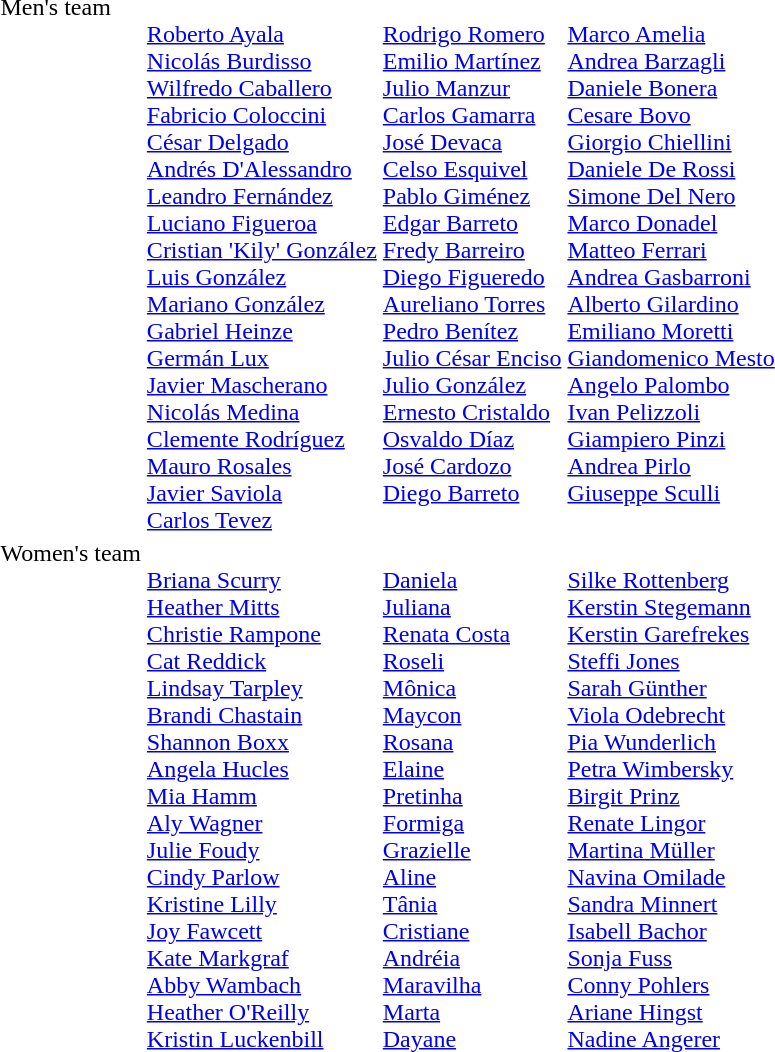<table>
<tr valign="top">
<td>Men's team<br></td>
<td><br><a href='#'>Roberto Ayala</a><br><a href='#'>Nicolás Burdisso</a><br><a href='#'>Wilfredo Caballero</a><br><a href='#'>Fabricio Coloccini</a><br><a href='#'>César Delgado</a><br><a href='#'>Andrés D'Alessandro</a><br><a href='#'>Leandro Fernández</a><br><a href='#'>Luciano Figueroa</a><br><a href='#'>Cristian 'Kily' González</a><br><a href='#'>Luis González</a><br><a href='#'>Mariano González</a><br><a href='#'>Gabriel Heinze</a><br><a href='#'>Germán Lux</a><br><a href='#'>Javier Mascherano</a><br><a href='#'>Nicolás Medina</a><br><a href='#'>Clemente Rodríguez</a><br><a href='#'>Mauro Rosales</a><br><a href='#'>Javier Saviola</a><br><a href='#'>Carlos Tevez</a></td>
<td><br><a href='#'>Rodrigo Romero</a><br><a href='#'>Emilio Martínez</a><br><a href='#'>Julio Manzur</a><br><a href='#'>Carlos Gamarra</a><br><a href='#'>José Devaca</a><br><a href='#'>Celso Esquivel</a><br><a href='#'>Pablo Giménez</a><br><a href='#'>Edgar Barreto</a><br><a href='#'>Fredy Barreiro</a><br><a href='#'>Diego Figueredo</a><br><a href='#'>Aureliano Torres</a><br><a href='#'>Pedro Benítez</a><br><a href='#'>Julio César Enciso</a><br><a href='#'>Julio González</a><br><a href='#'>Ernesto Cristaldo</a><br><a href='#'>Osvaldo Díaz</a><br><a href='#'>José Cardozo</a><br><a href='#'>Diego Barreto</a></td>
<td><br><a href='#'>Marco Amelia</a><br><a href='#'>Andrea Barzagli</a><br><a href='#'>Daniele Bonera</a><br><a href='#'>Cesare Bovo</a><br><a href='#'>Giorgio Chiellini</a><br><a href='#'>Daniele De Rossi</a><br><a href='#'>Simone Del Nero</a><br><a href='#'>Marco Donadel</a><br><a href='#'>Matteo Ferrari</a><br><a href='#'>Andrea Gasbarroni</a><br><a href='#'>Alberto Gilardino</a><br><a href='#'>Emiliano Moretti</a><br><a href='#'>Giandomenico Mesto</a><br><a href='#'>Angelo Palombo</a><br><a href='#'>Ivan Pelizzoli</a><br><a href='#'>Giampiero Pinzi</a><br><a href='#'>Andrea Pirlo</a><br><a href='#'>Giuseppe Sculli</a></td>
</tr>
<tr valign="top">
<td>Women's team<br></td>
<td><br><a href='#'>Briana Scurry</a><br><a href='#'>Heather Mitts</a><br><a href='#'>Christie Rampone</a><br><a href='#'>Cat Reddick</a><br><a href='#'>Lindsay Tarpley</a><br><a href='#'>Brandi Chastain</a><br><a href='#'>Shannon Boxx</a><br><a href='#'>Angela Hucles</a><br><a href='#'>Mia Hamm</a><br><a href='#'>Aly Wagner</a><br><a href='#'>Julie Foudy</a><br><a href='#'>Cindy Parlow</a><br><a href='#'>Kristine Lilly</a><br><a href='#'>Joy Fawcett</a><br><a href='#'>Kate Markgraf</a><br><a href='#'>Abby Wambach</a><br><a href='#'>Heather O'Reilly</a><br><a href='#'>Kristin Luckenbill</a><br></td>
<td><br><a href='#'>Daniela</a><br><a href='#'>Juliana</a><br><a href='#'>Renata Costa</a><br><a href='#'>Roseli</a><br><a href='#'>Mônica</a><br><a href='#'>Maycon</a><br><a href='#'>Rosana</a><br><a href='#'>Elaine</a><br><a href='#'>Pretinha</a><br><a href='#'>Formiga</a><br><a href='#'>Grazielle</a><br><a href='#'>Aline</a><br><a href='#'>Tânia</a><br><a href='#'>Cristiane</a><br><a href='#'>Andréia</a><br><a href='#'>Maravilha</a><br><a href='#'>Marta</a><br><a href='#'>Dayane</a><br></td>
<td><br><a href='#'>Silke Rottenberg</a><br><a href='#'>Kerstin Stegemann</a><br><a href='#'>Kerstin Garefrekes</a><br><a href='#'>Steffi Jones</a><br><a href='#'>Sarah Günther</a><br><a href='#'>Viola Odebrecht</a><br><a href='#'>Pia Wunderlich</a><br><a href='#'>Petra Wimbersky</a><br><a href='#'>Birgit Prinz</a><br><a href='#'>Renate Lingor</a><br><a href='#'>Martina Müller</a><br><a href='#'>Navina Omilade</a><br><a href='#'>Sandra Minnert</a><br><a href='#'>Isabell Bachor</a><br><a href='#'>Sonja Fuss</a><br><a href='#'>Conny Pohlers</a><br><a href='#'>Ariane Hingst</a><br><a href='#'>Nadine Angerer</a></td>
</tr>
</table>
